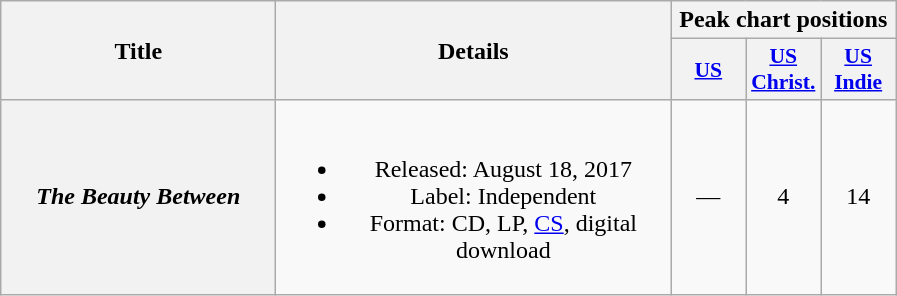<table class="wikitable plainrowheaders" style="text-align:center;">
<tr>
<th scope="col" rowspan="2" style="width:11em;">Title</th>
<th scope="col" rowspan="2" style="width:16em;">Details</th>
<th scope="col" colspan="3">Peak chart positions</th>
</tr>
<tr>
<th style="width:3em; font-size:90%"><a href='#'>US</a><br></th>
<th style="width:3em; font-size:90%"><a href='#'>US<br>Christ.</a><br></th>
<th style="width:3em; font-size:90%"><a href='#'>US<br>Indie</a><br></th>
</tr>
<tr>
<th scope="row"><em>The Beauty Between</em></th>
<td><br><ul><li>Released: August 18, 2017</li><li>Label: Independent</li><li>Format: CD, LP, <a href='#'>CS</a>, digital download</li></ul></td>
<td>—</td>
<td>4</td>
<td>14</td>
</tr>
</table>
